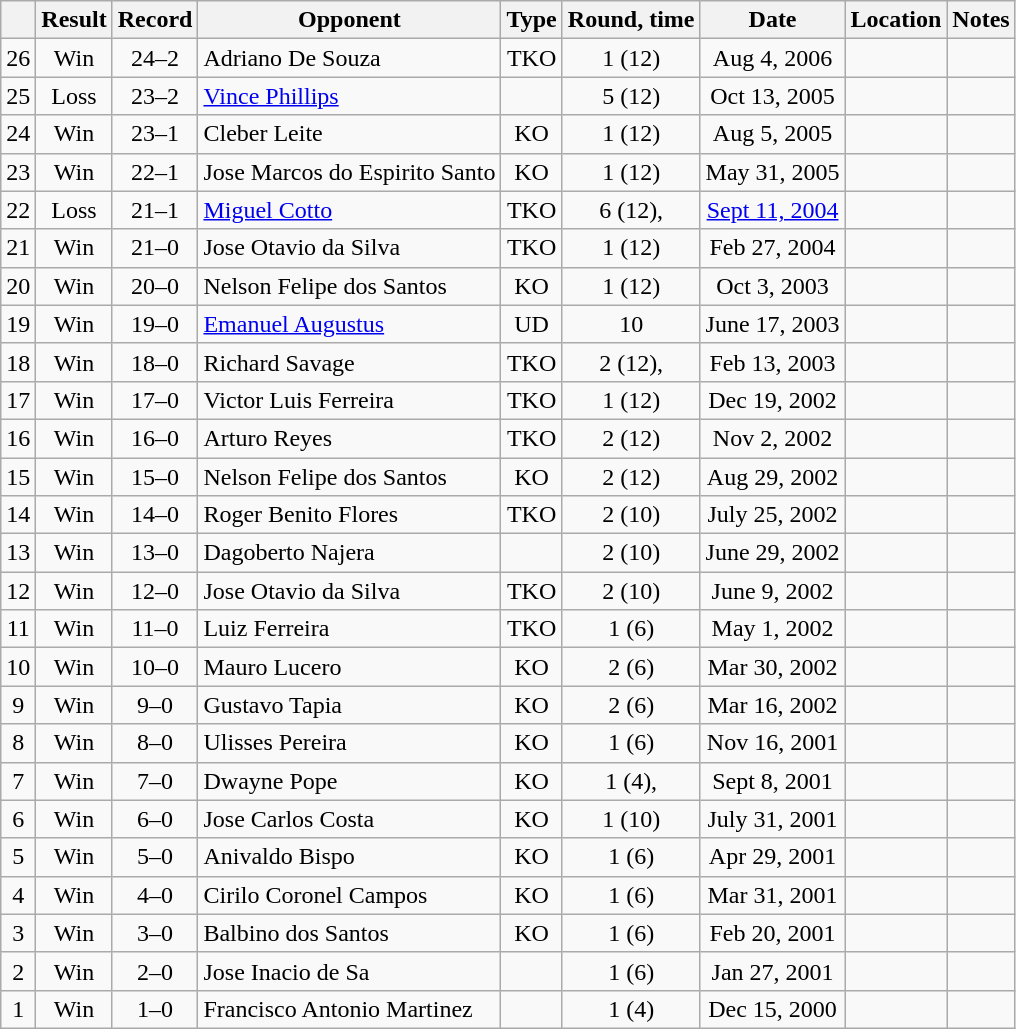<table class="wikitable" style="text-align:center">
<tr>
<th></th>
<th>Result</th>
<th>Record</th>
<th>Opponent</th>
<th>Type</th>
<th>Round, time</th>
<th>Date</th>
<th>Location</th>
<th>Notes</th>
</tr>
<tr>
<td>26</td>
<td>Win</td>
<td>24–2</td>
<td style="text-align:left;">Adriano De Souza</td>
<td>TKO</td>
<td>1 (12)</td>
<td>Aug 4, 2006</td>
<td style="text-align:left;"></td>
<td></td>
</tr>
<tr>
<td>25</td>
<td>Loss</td>
<td>23–2</td>
<td style="text-align:left;"><a href='#'>Vince Phillips</a></td>
<td></td>
<td>5 (12)</td>
<td>Oct 13, 2005</td>
<td style="text-align:left;"></td>
<td style="text-align:left;"></td>
</tr>
<tr>
<td>24</td>
<td>Win</td>
<td>23–1</td>
<td style="text-align:left;">Cleber Leite</td>
<td>KO</td>
<td>1 (12)</td>
<td>Aug 5, 2005</td>
<td style="text-align:left;"></td>
<td></td>
</tr>
<tr>
<td>23</td>
<td>Win</td>
<td>22–1</td>
<td style="text-align:left;">Jose Marcos do Espirito Santo</td>
<td>KO</td>
<td>1 (12)</td>
<td>May 31, 2005</td>
<td style="text-align:left;"></td>
<td style="text-align:left;"></td>
</tr>
<tr>
<td>22</td>
<td>Loss</td>
<td>21–1</td>
<td style="text-align:left;"><a href='#'>Miguel Cotto</a></td>
<td>TKO</td>
<td>6 (12), </td>
<td><a href='#'>Sept 11, 2004</a></td>
<td style="text-align:left;"></td>
<td style="text-align:left;"></td>
</tr>
<tr>
<td>21</td>
<td>Win</td>
<td>21–0</td>
<td style="text-align:left;">Jose Otavio da Silva</td>
<td>TKO</td>
<td>1 (12)</td>
<td>Feb 27, 2004</td>
<td style="text-align:left;"></td>
<td></td>
</tr>
<tr>
<td>20</td>
<td>Win</td>
<td>20–0</td>
<td style="text-align:left;">Nelson Felipe dos Santos</td>
<td>KO</td>
<td>1 (12)</td>
<td>Oct 3, 2003</td>
<td style="text-align:left;"></td>
<td></td>
</tr>
<tr>
<td>19</td>
<td>Win</td>
<td>19–0</td>
<td style="text-align:left;"><a href='#'>Emanuel Augustus</a></td>
<td>UD</td>
<td>10</td>
<td>June 17, 2003</td>
<td style="text-align:left;"></td>
<td style="text-align:left;"></td>
</tr>
<tr>
<td>18</td>
<td>Win</td>
<td>18–0</td>
<td style="text-align:left;">Richard Savage</td>
<td>TKO</td>
<td>2 (12), </td>
<td>Feb 13, 2003</td>
<td style="text-align:left;"></td>
<td style="text-align:left;"></td>
</tr>
<tr>
<td>17</td>
<td>Win</td>
<td>17–0</td>
<td style="text-align:left;">Victor Luis Ferreira</td>
<td>TKO</td>
<td>1 (12)</td>
<td>Dec 19, 2002</td>
<td style="text-align:left;"></td>
<td style="text-align:left;"></td>
</tr>
<tr>
<td>16</td>
<td>Win</td>
<td>16–0</td>
<td style="text-align:left;">Arturo Reyes</td>
<td>TKO</td>
<td>2 (12)</td>
<td>Nov 2, 2002</td>
<td style="text-align:left;"></td>
<td></td>
</tr>
<tr>
<td>15</td>
<td>Win</td>
<td>15–0</td>
<td style="text-align:left;">Nelson Felipe dos Santos</td>
<td>KO</td>
<td>2 (12)</td>
<td>Aug 29, 2002</td>
<td style="text-align:left;"></td>
<td></td>
</tr>
<tr>
<td>14</td>
<td>Win</td>
<td>14–0</td>
<td style="text-align:left;">Roger Benito Flores</td>
<td>TKO</td>
<td>2 (10)</td>
<td>July 25, 2002</td>
<td style="text-align:left;"></td>
<td></td>
</tr>
<tr>
<td>13</td>
<td>Win</td>
<td>13–0</td>
<td style="text-align:left;">Dagoberto Najera</td>
<td></td>
<td>2 (10)</td>
<td>June 29, 2002</td>
<td style="text-align:left;"></td>
<td></td>
</tr>
<tr>
<td>12</td>
<td>Win</td>
<td>12–0</td>
<td style="text-align:left;">Jose Otavio da Silva</td>
<td>TKO</td>
<td>2 (10)</td>
<td>June 9, 2002</td>
<td style="text-align:left;"></td>
<td></td>
</tr>
<tr>
<td>11</td>
<td>Win</td>
<td>11–0</td>
<td style="text-align:left;">Luiz Ferreira</td>
<td>TKO</td>
<td>1 (6)</td>
<td>May 1, 2002</td>
<td style="text-align:left;"></td>
<td style="text-align:left;"></td>
</tr>
<tr>
<td>10</td>
<td>Win</td>
<td>10–0</td>
<td style="text-align:left;">Mauro Lucero</td>
<td>KO</td>
<td>2 (6)</td>
<td>Mar 30, 2002</td>
<td style="text-align:left;"></td>
<td></td>
</tr>
<tr>
<td>9</td>
<td>Win</td>
<td>9–0</td>
<td style="text-align:left;">Gustavo Tapia</td>
<td>KO</td>
<td>2 (6)</td>
<td>Mar 16, 2002</td>
<td style="text-align:left;"></td>
<td></td>
</tr>
<tr>
<td>8</td>
<td>Win</td>
<td>8–0</td>
<td style="text-align:left;">Ulisses Pereira</td>
<td>KO</td>
<td>1 (6)</td>
<td>Nov 16, 2001</td>
<td style="text-align:left;"></td>
<td></td>
</tr>
<tr>
<td>7</td>
<td>Win</td>
<td>7–0</td>
<td style="text-align:left;">Dwayne Pope</td>
<td>KO</td>
<td>1 (4), </td>
<td>Sept 8, 2001</td>
<td style="text-align:left;"></td>
<td></td>
</tr>
<tr>
<td>6</td>
<td>Win</td>
<td>6–0</td>
<td style="text-align:left;">Jose Carlos Costa</td>
<td>KO</td>
<td>1 (10)</td>
<td>July 31, 2001</td>
<td style="text-align:left;"></td>
<td style="text-align:left;"></td>
</tr>
<tr>
<td>5</td>
<td>Win</td>
<td>5–0</td>
<td style="text-align:left;">Anivaldo Bispo</td>
<td>KO</td>
<td>1 (6)</td>
<td>Apr 29, 2001</td>
<td style="text-align:left;"></td>
<td></td>
</tr>
<tr>
<td>4</td>
<td>Win</td>
<td>4–0</td>
<td style="text-align:left;">Cirilo Coronel Campos</td>
<td>KO</td>
<td>1 (6)</td>
<td>Mar 31, 2001</td>
<td style="text-align:left;"></td>
<td></td>
</tr>
<tr>
<td>3</td>
<td>Win</td>
<td>3–0</td>
<td style="text-align:left;">Balbino dos Santos</td>
<td>KO</td>
<td>1 (6)</td>
<td>Feb 20, 2001</td>
<td style="text-align:left;"></td>
<td></td>
</tr>
<tr>
<td>2</td>
<td>Win</td>
<td>2–0</td>
<td style="text-align:left;">Jose Inacio de Sa</td>
<td></td>
<td>1 (6)</td>
<td>Jan 27, 2001</td>
<td style="text-align:left;"></td>
</tr>
<tr>
<td>1</td>
<td>Win</td>
<td>1–0</td>
<td style="text-align:left;">Francisco Antonio Martinez</td>
<td></td>
<td>1 (4)</td>
<td>Dec 15, 2000</td>
<td style="text-align:left;"></td>
<td style="text-align:left;"></td>
</tr>
</table>
